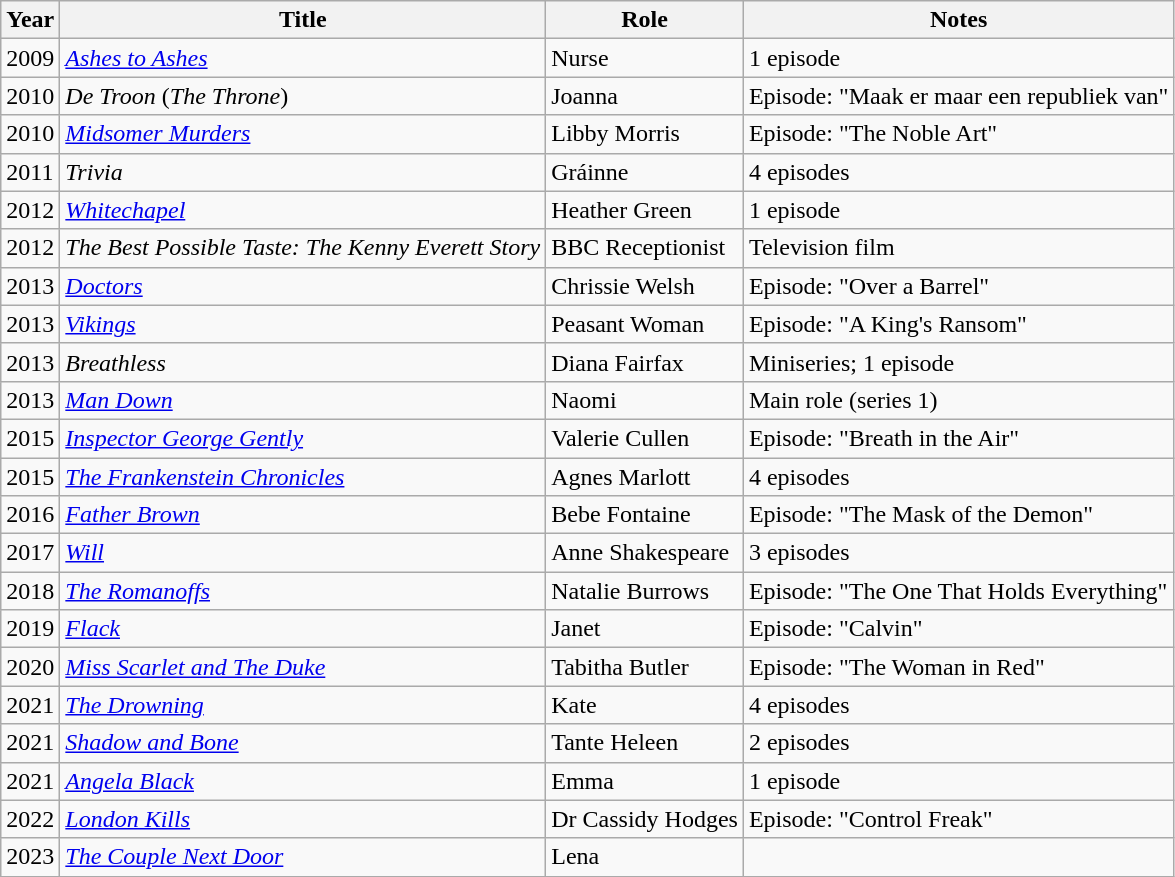<table class="wikitable">
<tr>
<th>Year</th>
<th>Title</th>
<th>Role</th>
<th>Notes</th>
</tr>
<tr>
<td>2009</td>
<td><em><a href='#'>Ashes to Ashes</a></em></td>
<td>Nurse</td>
<td>1 episode</td>
</tr>
<tr>
<td>2010</td>
<td><em>De Troon</em> (<em>The Throne</em>)</td>
<td>Joanna</td>
<td>Episode: "Maak er maar een republiek van"</td>
</tr>
<tr>
<td>2010</td>
<td><em><a href='#'>Midsomer Murders</a></em></td>
<td>Libby Morris</td>
<td>Episode: "The Noble Art"</td>
</tr>
<tr>
<td>2011</td>
<td><em>Trivia</em></td>
<td>Gráinne</td>
<td>4 episodes</td>
</tr>
<tr>
<td>2012</td>
<td><em><a href='#'>Whitechapel</a></em></td>
<td>Heather Green</td>
<td>1 episode</td>
</tr>
<tr>
<td>2012</td>
<td><em>The Best Possible Taste: The Kenny Everett Story</em></td>
<td>BBC Receptionist</td>
<td>Television film</td>
</tr>
<tr>
<td>2013</td>
<td><em><a href='#'>Doctors</a></em></td>
<td>Chrissie Welsh</td>
<td>Episode: "Over a Barrel"</td>
</tr>
<tr>
<td>2013</td>
<td><em><a href='#'>Vikings</a></em></td>
<td>Peasant Woman</td>
<td>Episode: "A King's Ransom"</td>
</tr>
<tr>
<td>2013</td>
<td><em>Breathless</em></td>
<td>Diana Fairfax</td>
<td>Miniseries; 1 episode</td>
</tr>
<tr>
<td>2013</td>
<td><em><a href='#'>Man Down</a></em></td>
<td>Naomi</td>
<td>Main role (series 1)</td>
</tr>
<tr>
<td>2015</td>
<td><em><a href='#'>Inspector George Gently</a></em></td>
<td>Valerie Cullen</td>
<td>Episode: "Breath in the Air"</td>
</tr>
<tr>
<td>2015</td>
<td><em><a href='#'>The Frankenstein Chronicles</a></em></td>
<td>Agnes Marlott</td>
<td>4 episodes</td>
</tr>
<tr>
<td>2016</td>
<td><em><a href='#'>Father Brown</a></em></td>
<td>Bebe Fontaine</td>
<td>Episode: "The Mask of the Demon"</td>
</tr>
<tr>
<td>2017</td>
<td><em><a href='#'>Will</a></em></td>
<td>Anne Shakespeare</td>
<td>3 episodes</td>
</tr>
<tr>
<td>2018</td>
<td><em><a href='#'>The Romanoffs</a></em></td>
<td>Natalie Burrows</td>
<td>Episode: "The One That Holds Everything"</td>
</tr>
<tr>
<td>2019</td>
<td><em><a href='#'>Flack</a></em></td>
<td>Janet</td>
<td>Episode: "Calvin"</td>
</tr>
<tr>
<td>2020</td>
<td><em><a href='#'>Miss Scarlet and The Duke</a></em></td>
<td>Tabitha Butler</td>
<td>Episode: "The Woman in Red"</td>
</tr>
<tr>
<td>2021</td>
<td><em><a href='#'>The Drowning</a></em></td>
<td>Kate</td>
<td>4 episodes</td>
</tr>
<tr>
<td>2021</td>
<td><em><a href='#'>Shadow and Bone</a></em></td>
<td>Tante Heleen</td>
<td>2 episodes</td>
</tr>
<tr>
<td>2021</td>
<td><em><a href='#'>Angela Black</a></em></td>
<td>Emma</td>
<td>1 episode</td>
</tr>
<tr>
<td>2022</td>
<td><em><a href='#'>London Kills</a></em></td>
<td>Dr Cassidy Hodges</td>
<td>Episode: "Control Freak"</td>
</tr>
<tr>
<td>2023</td>
<td><em><a href='#'>The Couple Next Door</a></em></td>
<td>Lena</td>
<td></td>
</tr>
</table>
